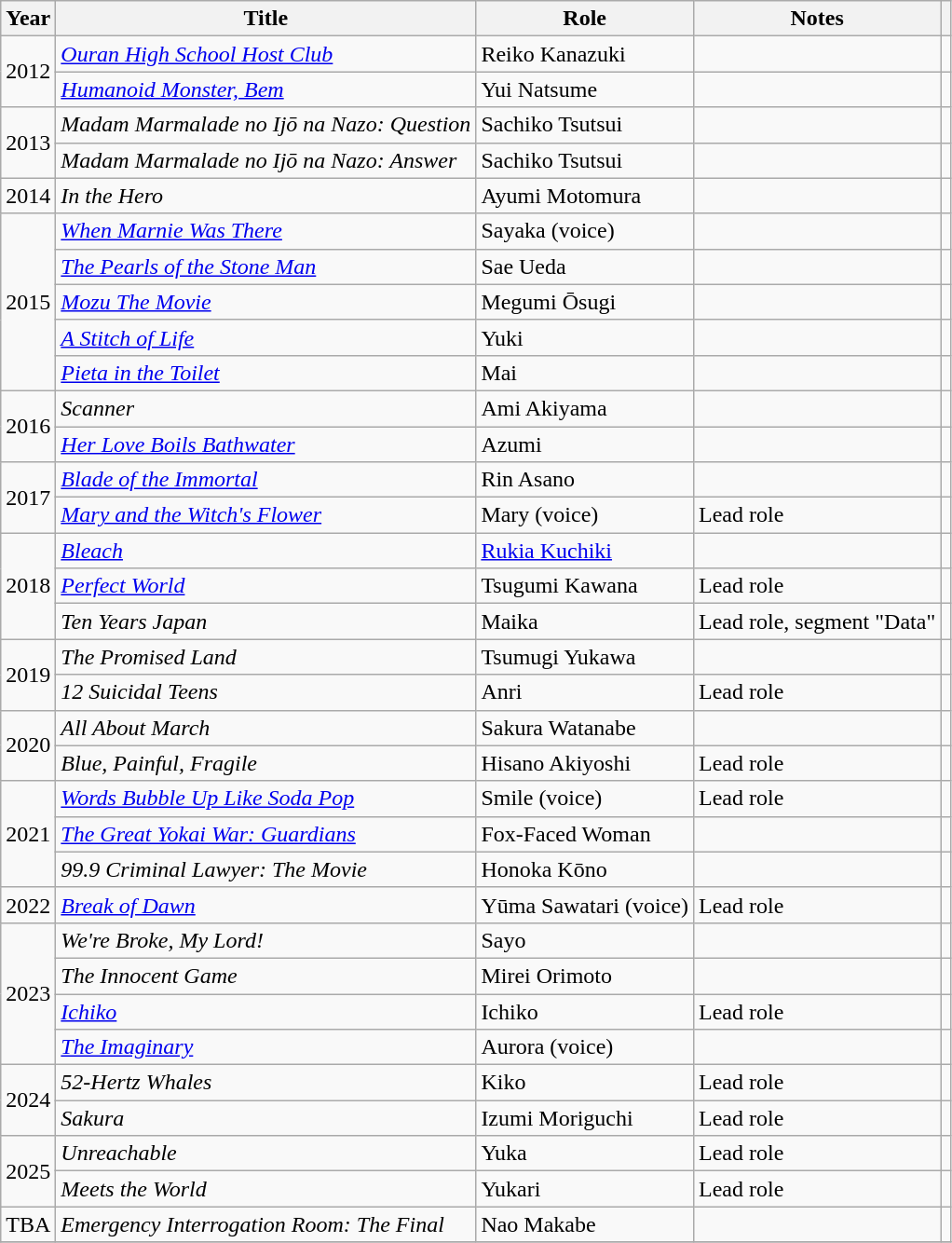<table class="wikitable sortable">
<tr>
<th>Year</th>
<th>Title</th>
<th>Role</th>
<th>Notes</th>
<th class = "unsortable"></th>
</tr>
<tr>
<td rowspan="2">2012</td>
<td><em><a href='#'>Ouran High School Host Club</a></em></td>
<td>Reiko Kanazuki</td>
<td></td>
<td></td>
</tr>
<tr>
<td><em><a href='#'>Humanoid Monster, Bem</a></em></td>
<td>Yui Natsume</td>
<td></td>
<td></td>
</tr>
<tr>
<td rowspan="2">2013</td>
<td><em>Madam Marmalade no Ijō na Nazo: Question</em></td>
<td>Sachiko Tsutsui</td>
<td></td>
<td></td>
</tr>
<tr>
<td><em>Madam Marmalade no Ijō na Nazo: Answer</em></td>
<td>Sachiko Tsutsui</td>
<td></td>
<td></td>
</tr>
<tr>
<td>2014</td>
<td><em>In the Hero </em></td>
<td>Ayumi Motomura</td>
<td></td>
<td></td>
</tr>
<tr>
<td rowspan="5">2015</td>
<td><em><a href='#'>When Marnie Was There</a></em></td>
<td>Sayaka (voice)</td>
<td></td>
<td></td>
</tr>
<tr>
<td><em><a href='#'>The Pearls of the Stone Man</a></em></td>
<td>Sae Ueda</td>
<td></td>
<td></td>
</tr>
<tr>
<td><em><a href='#'>Mozu The Movie</a></em></td>
<td>Megumi Ōsugi</td>
<td></td>
<td></td>
</tr>
<tr>
<td><em><a href='#'>A Stitch of Life</a></em></td>
<td>Yuki</td>
<td></td>
<td></td>
</tr>
<tr>
<td><em><a href='#'>Pieta in the Toilet</a></em></td>
<td>Mai</td>
<td></td>
<td></td>
</tr>
<tr>
<td rowspan="2">2016</td>
<td><em>Scanner</em></td>
<td>Ami Akiyama</td>
<td></td>
<td></td>
</tr>
<tr>
<td><em><a href='#'>Her Love Boils Bathwater</a></em></td>
<td>Azumi</td>
<td></td>
<td></td>
</tr>
<tr>
<td rowspan="2">2017</td>
<td><em><a href='#'>Blade of the Immortal</a></em></td>
<td>Rin Asano</td>
<td></td>
<td></td>
</tr>
<tr>
<td><em><a href='#'>Mary and the Witch's Flower</a></em></td>
<td>Mary (voice)</td>
<td>Lead role</td>
<td></td>
</tr>
<tr>
<td rowspan="3">2018</td>
<td><em><a href='#'>Bleach</a></em></td>
<td><a href='#'>Rukia Kuchiki</a></td>
<td></td>
<td></td>
</tr>
<tr>
<td><em><a href='#'>Perfect World</a></em></td>
<td>Tsugumi Kawana</td>
<td>Lead role</td>
<td></td>
</tr>
<tr>
<td><em>Ten Years Japan</em></td>
<td>Maika</td>
<td>Lead role, segment "Data"</td>
<td></td>
</tr>
<tr>
<td rowspan="2">2019</td>
<td><em>The Promised Land</em></td>
<td>Tsumugi Yukawa</td>
<td></td>
<td></td>
</tr>
<tr>
<td><em>12 Suicidal Teens</em></td>
<td>Anri</td>
<td>Lead role</td>
<td></td>
</tr>
<tr>
<td rowspan="2">2020</td>
<td><em>All About March</em></td>
<td>Sakura Watanabe</td>
<td></td>
<td></td>
</tr>
<tr>
<td><em>Blue, Painful, Fragile</em></td>
<td>Hisano Akiyoshi</td>
<td>Lead role</td>
<td></td>
</tr>
<tr>
<td rowspan="3">2021</td>
<td><em><a href='#'>Words Bubble Up Like Soda Pop</a></em></td>
<td>Smile (voice)</td>
<td>Lead role</td>
<td></td>
</tr>
<tr>
<td><em><a href='#'>The Great Yokai War: Guardians</a></em></td>
<td>Fox-Faced Woman</td>
<td></td>
<td></td>
</tr>
<tr>
<td><em>99.9 Criminal Lawyer: The Movie</em></td>
<td>Honoka Kōno</td>
<td></td>
<td></td>
</tr>
<tr>
<td>2022</td>
<td><em><a href='#'>Break of Dawn</a></em></td>
<td>Yūma Sawatari (voice)</td>
<td>Lead role</td>
<td></td>
</tr>
<tr>
<td rowspan="4">2023</td>
<td><em>We're Broke, My Lord!</em></td>
<td>Sayo</td>
<td></td>
<td></td>
</tr>
<tr>
<td><em>The Innocent Game</em></td>
<td>Mirei Orimoto</td>
<td></td>
<td></td>
</tr>
<tr>
<td><em><a href='#'>Ichiko</a></em></td>
<td>Ichiko</td>
<td>Lead role</td>
<td></td>
</tr>
<tr>
<td><em><a href='#'>The Imaginary</a></em></td>
<td>Aurora (voice)</td>
<td></td>
<td></td>
</tr>
<tr>
<td rowspan="2">2024</td>
<td><em>52-Hertz Whales</em></td>
<td>Kiko</td>
<td>Lead role</td>
<td></td>
</tr>
<tr>
<td><em>Sakura</em></td>
<td>Izumi Moriguchi</td>
<td>Lead role</td>
<td></td>
</tr>
<tr>
<td rowspan="2">2025</td>
<td><em>Unreachable</em></td>
<td>Yuka</td>
<td>Lead role</td>
<td></td>
</tr>
<tr>
<td><em>Meets the World</em></td>
<td>Yukari</td>
<td>Lead role</td>
<td></td>
</tr>
<tr>
<td>TBA</td>
<td><em>Emergency Interrogation Room: The Final</em></td>
<td>Nao Makabe</td>
<td></td>
<td></td>
</tr>
<tr>
</tr>
</table>
